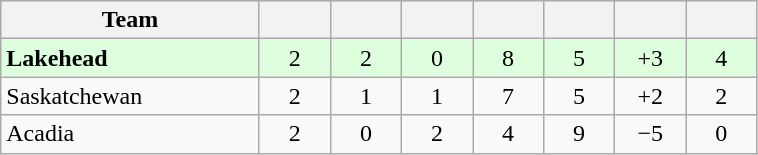<table class="wikitable" style="text-align:center;">
<tr>
<th width=165>Team</th>
<th width=40></th>
<th width=40></th>
<th width=40></th>
<th width=40></th>
<th width=40></th>
<th width=40></th>
<th width=40></th>
</tr>
<tr style="background:#ddffdd">
<td style="text-align:left;"><strong>Lakehead</strong></td>
<td>2</td>
<td>2</td>
<td>0</td>
<td>8</td>
<td>5</td>
<td>+3</td>
<td>4</td>
</tr>
<tr>
<td style="text-align:left;">Saskatchewan</td>
<td>2</td>
<td>1</td>
<td>1</td>
<td>7</td>
<td>5</td>
<td>+2</td>
<td>2</td>
</tr>
<tr>
<td style="text-align:left;">Acadia</td>
<td>2</td>
<td>0</td>
<td>2</td>
<td>4</td>
<td>9</td>
<td>−5</td>
<td>0</td>
</tr>
</table>
